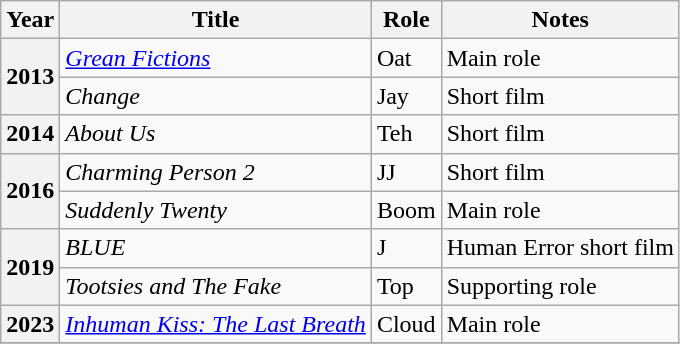<table class="wikitable plainrowheaders sortable">
<tr>
<th scope="col">Year</th>
<th scope="col">Title</th>
<th scope="col">Role</th>
<th class="unsortable">Notes</th>
</tr>
<tr>
<th scope="row"; rowspan="2">2013</th>
<td><em><a href='#'>Grean Fictions</a></em></td>
<td>Oat</td>
<td>Main role</td>
</tr>
<tr>
<td><em>Change</em></td>
<td>Jay</td>
<td>Short film</td>
</tr>
<tr>
<th scope="row">2014</th>
<td><em>About Us</em></td>
<td>Teh</td>
<td>Short film</td>
</tr>
<tr>
<th scope="row"; rowspan="2">2016</th>
<td><em>Charming Person 2</em></td>
<td>JJ</td>
<td>Short film</td>
</tr>
<tr>
<td><em>Suddenly Twenty</em></td>
<td>Boom</td>
<td>Main role</td>
</tr>
<tr>
<th scope="row"; rowspan="2">2019</th>
<td><em>BLUE</em></td>
<td>J</td>
<td>Human Error short film</td>
</tr>
<tr>
<td><em>Tootsies and The Fake</em></td>
<td>Top</td>
<td>Supporting role</td>
</tr>
<tr>
<th scope="row">2023</th>
<td><em><a href='#'>Inhuman Kiss: The Last Breath</a></em></td>
<td>Cloud</td>
<td>Main role</td>
</tr>
<tr>
</tr>
</table>
